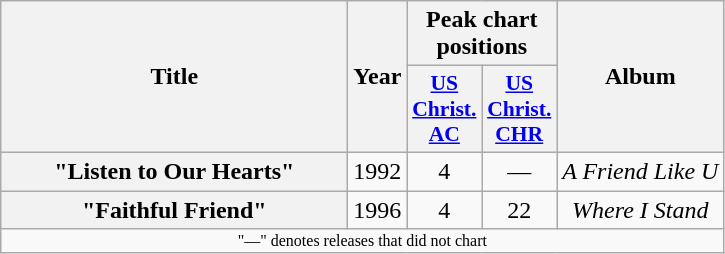<table class="wikitable plainrowheaders" style="text-align:center;">
<tr>
<th scope="col" rowspan="2" style="width:14em;">Title</th>
<th scope="col" rowspan="2" style="width:1em;">Year</th>
<th scope="col" colspan="2">Peak chart positions</th>
<th scope="col" rowspan="2">Album</th>
</tr>
<tr>
<th style="width:3em; font-size:90%"><a href='#'>US Christ. AC</a><br></th>
<th style="width:3em; font-size:90%"><a href='#'>US Christ. CHR</a><br></th>
</tr>
<tr>
<th scope="row">"Listen to Our Hearts"<br></th>
<td>1992</td>
<td>4</td>
<td>—</td>
<td><em>A Friend Like U</em></td>
</tr>
<tr>
<th scope="row">"Faithful Friend"<br></th>
<td>1996</td>
<td>4</td>
<td>22</td>
<td><em>Where I Stand</em></td>
</tr>
<tr>
<td colspan="10" style="font-size:8pt">"—" denotes releases that did not chart</td>
</tr>
</table>
